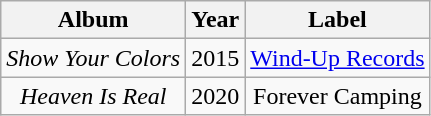<table class="wikitable" style="text-align:center;">
<tr>
<th>Album</th>
<th>Year</th>
<th>Label</th>
</tr>
<tr>
<td style="text-align:left;"><em>Show Your Colors</em></td>
<td>2015</td>
<td><a href='#'>Wind-Up Records</a></td>
</tr>
<tr>
<td><em>Heaven Is Real</em></td>
<td>2020</td>
<td>Forever Camping</td>
</tr>
</table>
